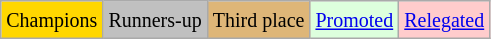<table class="wikitable">
<tr>
<td bgcolor=gold><small>Champions</small></td>
<td bgcolor=silver><small>Runners-up</small></td>
<td bgcolor=#deb678><small>Third place</small></td>
<td bgcolor="#DDFFDD"><small><a href='#'>Promoted</a></small></td>
<td bgcolor="#FFCCCC"><small><a href='#'>Relegated</a></small></td>
</tr>
</table>
